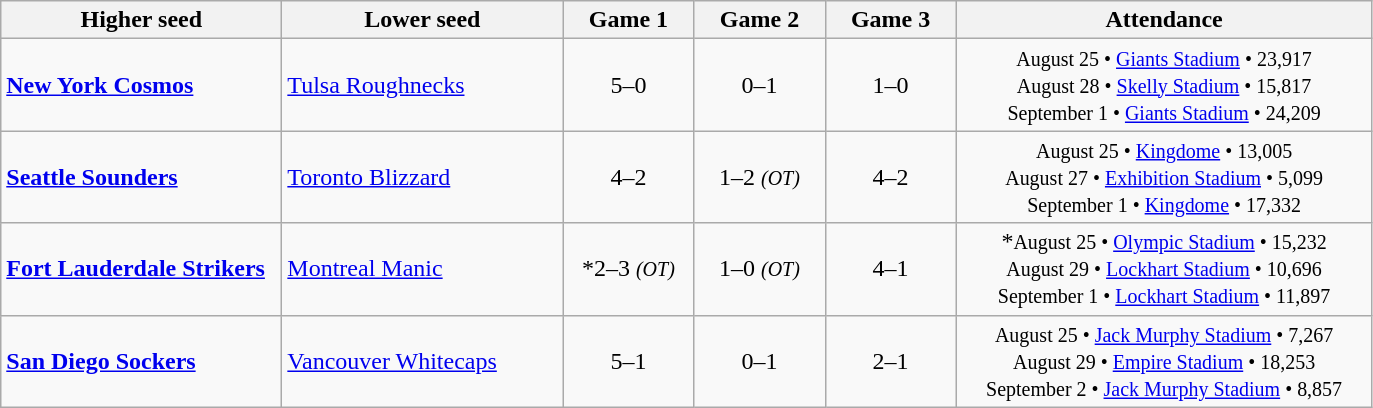<table class="wikitable" style="text-align:center">
<tr>
<th width=180>Higher seed</th>
<th width=180>Lower seed</th>
<th width=80>Game 1</th>
<th width=80>Game 2</th>
<th width=80>Game 3</th>
<th width="270">Attendance</th>
</tr>
<tr>
<td align=left><strong><a href='#'>New York Cosmos</a></strong></td>
<td align="left"><a href='#'>Tulsa Roughnecks</a></td>
<td>5–0</td>
<td>0–1</td>
<td>1–0</td>
<td><small>August 25 • <a href='#'>Giants Stadium</a> • 23,917<br>August 28 • <a href='#'>Skelly Stadium</a> • 15,817<br>September 1 • <a href='#'>Giants Stadium</a> • 24,209</small></td>
</tr>
<tr>
<td align=left><strong><a href='#'>Seattle Sounders</a></strong></td>
<td align="left"><a href='#'>Toronto Blizzard</a></td>
<td>4–2</td>
<td>1–2 <small><em>(OT)</em></small></td>
<td>4–2</td>
<td><small>August 25 • <a href='#'>Kingdome</a> • 13,005<br>August 27 • <a href='#'>Exhibition Stadium</a> • 5,099<br>September 1 • <a href='#'>Kingdome</a> • 17,332</small></td>
</tr>
<tr>
<td align=left><strong><a href='#'>Fort Lauderdale Strikers</a></strong></td>
<td align="left"><a href='#'>Montreal Manic</a></td>
<td>*2–3 <small><em>(OT)</em></small></td>
<td>1–0 <small><em>(OT)</em></small></td>
<td>4–1</td>
<td>*<small>August 25 • <a href='#'>Olympic Stadium</a> • 15,232<br>August 29 • <a href='#'>Lockhart Stadium</a> • 10,696<br>September 1 • <a href='#'>Lockhart Stadium</a> • 11,897</small></td>
</tr>
<tr>
<td align=left><strong><a href='#'>San Diego Sockers</a></strong></td>
<td align="left"><a href='#'>Vancouver Whitecaps</a></td>
<td>5–1</td>
<td>0–1</td>
<td>2–1</td>
<td><small>August 25 • <a href='#'>Jack Murphy Stadium</a> • 7,267<br>August 29 • <a href='#'>Empire Stadium</a> • 18,253<br>September 2 • <a href='#'>Jack Murphy Stadium</a> • 8,857</small></td>
</tr>
</table>
